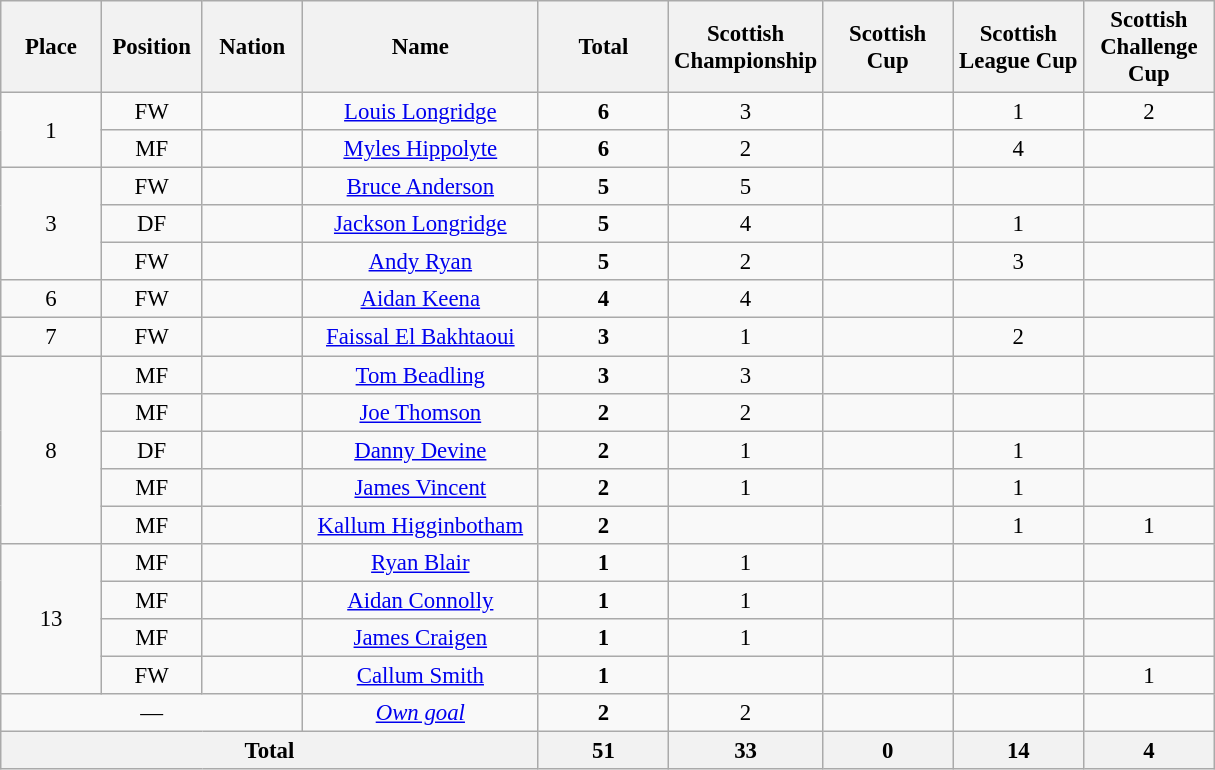<table class="wikitable" style="font-size: 95%; text-align: center;">
<tr>
<th width=60>Place</th>
<th width=60>Position</th>
<th width=60>Nation</th>
<th width=150>Name</th>
<th width=80>Total</th>
<th width=80>Scottish Championship</th>
<th width=80>Scottish Cup</th>
<th width=80>Scottish League Cup</th>
<th width=80>Scottish Challenge Cup</th>
</tr>
<tr>
<td rowspan="2">1</td>
<td>FW</td>
<td></td>
<td><a href='#'>Louis Longridge</a></td>
<td><strong>6</strong></td>
<td>3</td>
<td></td>
<td>1</td>
<td>2</td>
</tr>
<tr>
<td>MF</td>
<td></td>
<td><a href='#'>Myles Hippolyte</a></td>
<td><strong>6</strong></td>
<td>2</td>
<td></td>
<td>4</td>
<td></td>
</tr>
<tr>
<td rowspan="3">3</td>
<td>FW</td>
<td></td>
<td><a href='#'>Bruce Anderson</a></td>
<td><strong>5</strong></td>
<td>5</td>
<td></td>
<td></td>
<td></td>
</tr>
<tr>
<td>DF</td>
<td></td>
<td><a href='#'>Jackson Longridge</a></td>
<td><strong>5</strong></td>
<td>4</td>
<td></td>
<td>1</td>
<td></td>
</tr>
<tr>
<td>FW</td>
<td></td>
<td><a href='#'>Andy Ryan</a></td>
<td><strong>5</strong></td>
<td>2</td>
<td></td>
<td>3</td>
<td></td>
</tr>
<tr>
<td>6</td>
<td>FW</td>
<td></td>
<td><a href='#'>Aidan Keena</a></td>
<td><strong>4</strong></td>
<td>4</td>
<td></td>
<td></td>
<td></td>
</tr>
<tr>
<td>7</td>
<td>FW</td>
<td></td>
<td><a href='#'>Faissal El Bakhtaoui</a></td>
<td><strong>3</strong></td>
<td>1</td>
<td></td>
<td>2</td>
<td></td>
</tr>
<tr>
<td rowspan="5">8</td>
<td>MF</td>
<td></td>
<td><a href='#'>Tom Beadling</a></td>
<td><strong>3</strong></td>
<td>3</td>
<td></td>
<td></td>
<td></td>
</tr>
<tr>
<td>MF</td>
<td></td>
<td><a href='#'>Joe Thomson</a></td>
<td><strong>2</strong></td>
<td>2</td>
<td></td>
<td></td>
<td></td>
</tr>
<tr>
<td>DF</td>
<td></td>
<td><a href='#'>Danny Devine</a></td>
<td><strong>2</strong></td>
<td>1</td>
<td></td>
<td>1</td>
<td></td>
</tr>
<tr>
<td>MF</td>
<td></td>
<td><a href='#'>James Vincent</a></td>
<td><strong>2</strong></td>
<td>1</td>
<td></td>
<td>1</td>
<td></td>
</tr>
<tr>
<td>MF</td>
<td></td>
<td><a href='#'>Kallum Higginbotham</a></td>
<td><strong>2</strong></td>
<td></td>
<td></td>
<td>1</td>
<td>1</td>
</tr>
<tr>
<td rowspan="4">13</td>
<td>MF</td>
<td></td>
<td><a href='#'>Ryan Blair</a></td>
<td><strong>1</strong></td>
<td>1</td>
<td></td>
<td></td>
<td></td>
</tr>
<tr>
<td>MF</td>
<td></td>
<td><a href='#'>Aidan Connolly</a></td>
<td><strong>1</strong></td>
<td>1</td>
<td></td>
<td></td>
<td></td>
</tr>
<tr>
<td>MF</td>
<td></td>
<td><a href='#'>James Craigen</a></td>
<td><strong>1</strong></td>
<td>1</td>
<td></td>
<td></td>
<td></td>
</tr>
<tr>
<td>FW</td>
<td></td>
<td><a href='#'>Callum Smith</a></td>
<td><strong>1</strong></td>
<td></td>
<td></td>
<td></td>
<td>1</td>
</tr>
<tr>
<td colspan="3">—</td>
<td><em><a href='#'>Own goal</a></em></td>
<td><strong>2</strong></td>
<td>2</td>
<td></td>
<td></td>
<td></td>
</tr>
<tr>
<th colspan=4>Total</th>
<th>51</th>
<th>33</th>
<th>0</th>
<th>14</th>
<th>4</th>
</tr>
</table>
